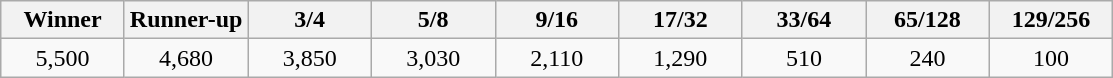<table class="wikitable">
<tr>
<th width=75>Winner</th>
<th width=75>Runner-up</th>
<th width=75>3/4</th>
<th width=75>5/8</th>
<th width=75>9/16</th>
<th width=75>17/32</th>
<th width=75>33/64</th>
<th width=75>65/128</th>
<th width=75>129/256</th>
</tr>
<tr>
<td align=center>5,500</td>
<td align=center>4,680</td>
<td align=center>3,850</td>
<td align=center>3,030</td>
<td align=center>2,110</td>
<td align=center>1,290</td>
<td align=center>510</td>
<td align=center>240</td>
<td align=center>100</td>
</tr>
</table>
